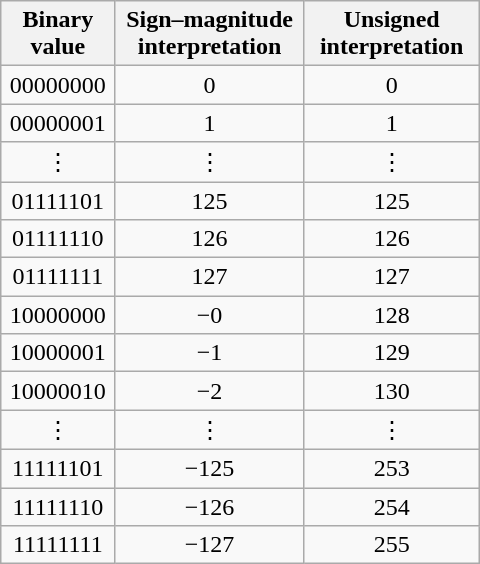<table class="wikitable" style="float:right; width: 20em; margin-left: 1em; text-align:center">
<tr>
<th>Binary value</th>
<th>Sign–magnitude interpretation</th>
<th>Unsigned interpretation</th>
</tr>
<tr>
<td>00000000</td>
<td>0</td>
<td>0</td>
</tr>
<tr>
<td>00000001</td>
<td>1</td>
<td>1</td>
</tr>
<tr>
<td>⋮</td>
<td>⋮</td>
<td>⋮</td>
</tr>
<tr>
<td>01111101</td>
<td>125</td>
<td>125</td>
</tr>
<tr>
<td>01111110</td>
<td>126</td>
<td>126</td>
</tr>
<tr>
<td>01111111</td>
<td>127</td>
<td>127</td>
</tr>
<tr>
<td>10000000</td>
<td>−0</td>
<td>128</td>
</tr>
<tr>
<td>10000001</td>
<td>−1</td>
<td>129</td>
</tr>
<tr>
<td>10000010</td>
<td>−2</td>
<td>130</td>
</tr>
<tr>
<td>⋮</td>
<td>⋮</td>
<td>⋮</td>
</tr>
<tr>
<td>11111101</td>
<td>−125</td>
<td>253</td>
</tr>
<tr>
<td>11111110</td>
<td>−126</td>
<td>254</td>
</tr>
<tr>
<td>11111111</td>
<td>−127</td>
<td>255</td>
</tr>
</table>
